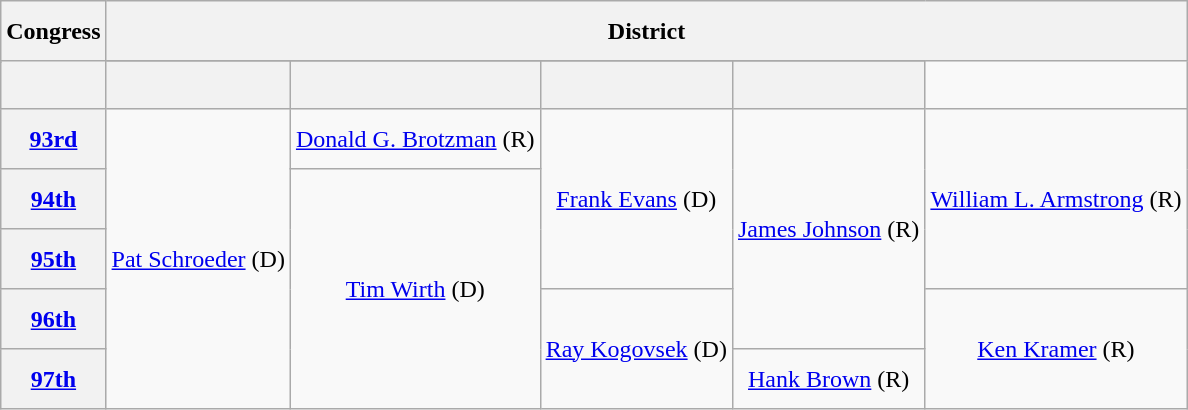<table class=wikitable style="text-align:center">
<tr style="height:2.5em">
<th scope="col" rowspan=2>Congress</th>
<th scope="colgroup" colspan=5>District</th>
</tr>
<tr>
</tr>
<tr style="height:2em">
<th scope="col"></th>
<th scope="col"></th>
<th scope="col"></th>
<th scope="col"></th>
<th scope="col"></th>
</tr>
<tr style="height:2.5em">
<th scope="row"><a href='#'>93rd</a> </th>
<td rowspan=5 ><a href='#'>Pat Schroeder</a> (D)</td>
<td><a href='#'>Donald G. Brotzman</a> (R)</td>
<td rowspan=3 ><a href='#'>Frank Evans</a> (D)</td>
<td rowspan=4 ><a href='#'>James Johnson</a> (R)</td>
<td rowspan=3 ><a href='#'>William L. Armstrong</a> (R)</td>
</tr>
<tr style="height:2.5em">
<th scope="row"><a href='#'>94th</a> </th>
<td rowspan=4 ><a href='#'>Tim Wirth</a> (D)</td>
</tr>
<tr style="height:2.5em">
<th scope="row"><a href='#'>95th</a> </th>
</tr>
<tr style="height:2.5em">
<th scope="row"><a href='#'>96th</a> </th>
<td rowspan=2 ><a href='#'>Ray Kogovsek</a> (D)</td>
<td rowspan=2 ><a href='#'>Ken Kramer</a> (R)</td>
</tr>
<tr style="height:2.5em">
<th scope="row"><a href='#'>97th</a> </th>
<td><a href='#'>Hank Brown</a> (R)</td>
</tr>
</table>
